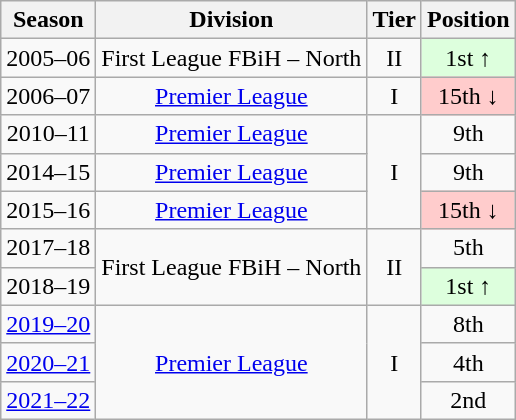<table class="wikitable">
<tr>
<th>Season</th>
<th>Division</th>
<th>Tier</th>
<th>Position</th>
</tr>
<tr align="center">
<td>2005–06</td>
<td align="left">First League FBiH – North</td>
<td>II</td>
<td bgcolor="#ddffdd">1st ↑</td>
</tr>
<tr align="center">
<td>2006–07</td>
<td align="center"><a href='#'>Premier League</a></td>
<td>I</td>
<td bgcolor="#ffcccc">15th ↓</td>
</tr>
<tr align="center">
<td>2010–11</td>
<td align="center"><a href='#'>Premier League</a></td>
<td rowspan=3>I</td>
<td>9th</td>
</tr>
<tr align="center">
<td>2014–15</td>
<td align="center"><a href='#'>Premier League</a></td>
<td>9th</td>
</tr>
<tr align="center">
<td>2015–16</td>
<td align="center"><a href='#'>Premier League</a></td>
<td bgcolor="#ffcccc">15th ↓</td>
</tr>
<tr align="center">
<td>2017–18</td>
<td align="left" rowspan=2>First League FBiH – North</td>
<td rowspan=2>II</td>
<td>5th</td>
</tr>
<tr align="center">
<td>2018–19</td>
<td bgcolor="#ddffdd">1st ↑</td>
</tr>
<tr align="center">
<td><a href='#'>2019–20</a></td>
<td align="center" rowspan=3><a href='#'>Premier League</a></td>
<td rowspan=3>I</td>
<td>8th</td>
</tr>
<tr align="center">
<td><a href='#'>2020–21</a></td>
<td>4th</td>
</tr>
<tr align="center">
<td><a href='#'>2021–22</a></td>
<td>2nd</td>
</tr>
</table>
